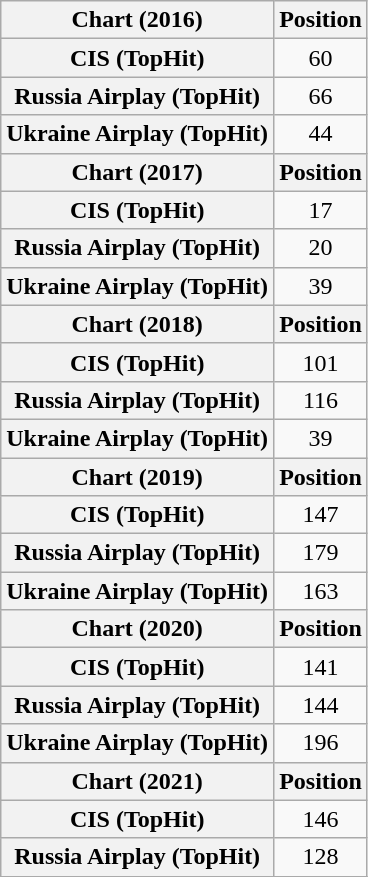<table class="wikitable sortable plainrowheaders" style="text-align:center">
<tr>
<th scope="col">Chart (2016)</th>
<th scope="col">Position</th>
</tr>
<tr>
<th scope="row">CIS (TopHit)</th>
<td>60</td>
</tr>
<tr>
<th scope="row">Russia Airplay (TopHit)</th>
<td>66</td>
</tr>
<tr>
<th scope="row">Ukraine Airplay (TopHit)</th>
<td>44</td>
</tr>
<tr>
<th scope="col">Chart (2017)</th>
<th scope="col">Position</th>
</tr>
<tr>
<th scope="row">CIS (TopHit)</th>
<td>17</td>
</tr>
<tr>
<th scope="row">Russia Airplay (TopHit)</th>
<td>20</td>
</tr>
<tr>
<th scope="row">Ukraine Airplay (TopHit)</th>
<td>39</td>
</tr>
<tr>
<th scope="col">Chart (2018)</th>
<th scope="col">Position</th>
</tr>
<tr>
<th scope="row">CIS (TopHit)</th>
<td>101</td>
</tr>
<tr>
<th scope="row">Russia Airplay (TopHit)</th>
<td>116</td>
</tr>
<tr>
<th scope="row">Ukraine Airplay (TopHit)</th>
<td>39</td>
</tr>
<tr>
<th scope="col">Chart (2019)</th>
<th scope="col">Position</th>
</tr>
<tr>
<th scope="row">CIS (TopHit)</th>
<td>147</td>
</tr>
<tr>
<th scope="row">Russia Airplay (TopHit)</th>
<td>179</td>
</tr>
<tr>
<th scope="row">Ukraine Airplay (TopHit)</th>
<td>163</td>
</tr>
<tr>
<th scope="col">Chart (2020)</th>
<th scope="col">Position</th>
</tr>
<tr>
<th scope="row">CIS (TopHit)</th>
<td>141</td>
</tr>
<tr>
<th scope="row">Russia Airplay (TopHit)</th>
<td>144</td>
</tr>
<tr>
<th scope="row">Ukraine Airplay (TopHit)</th>
<td>196</td>
</tr>
<tr>
<th scope="col">Chart (2021)</th>
<th scope="col">Position</th>
</tr>
<tr>
<th scope="row">CIS (TopHit)</th>
<td>146</td>
</tr>
<tr>
<th scope="row">Russia Airplay (TopHit)</th>
<td>128</td>
</tr>
<tr>
</tr>
</table>
